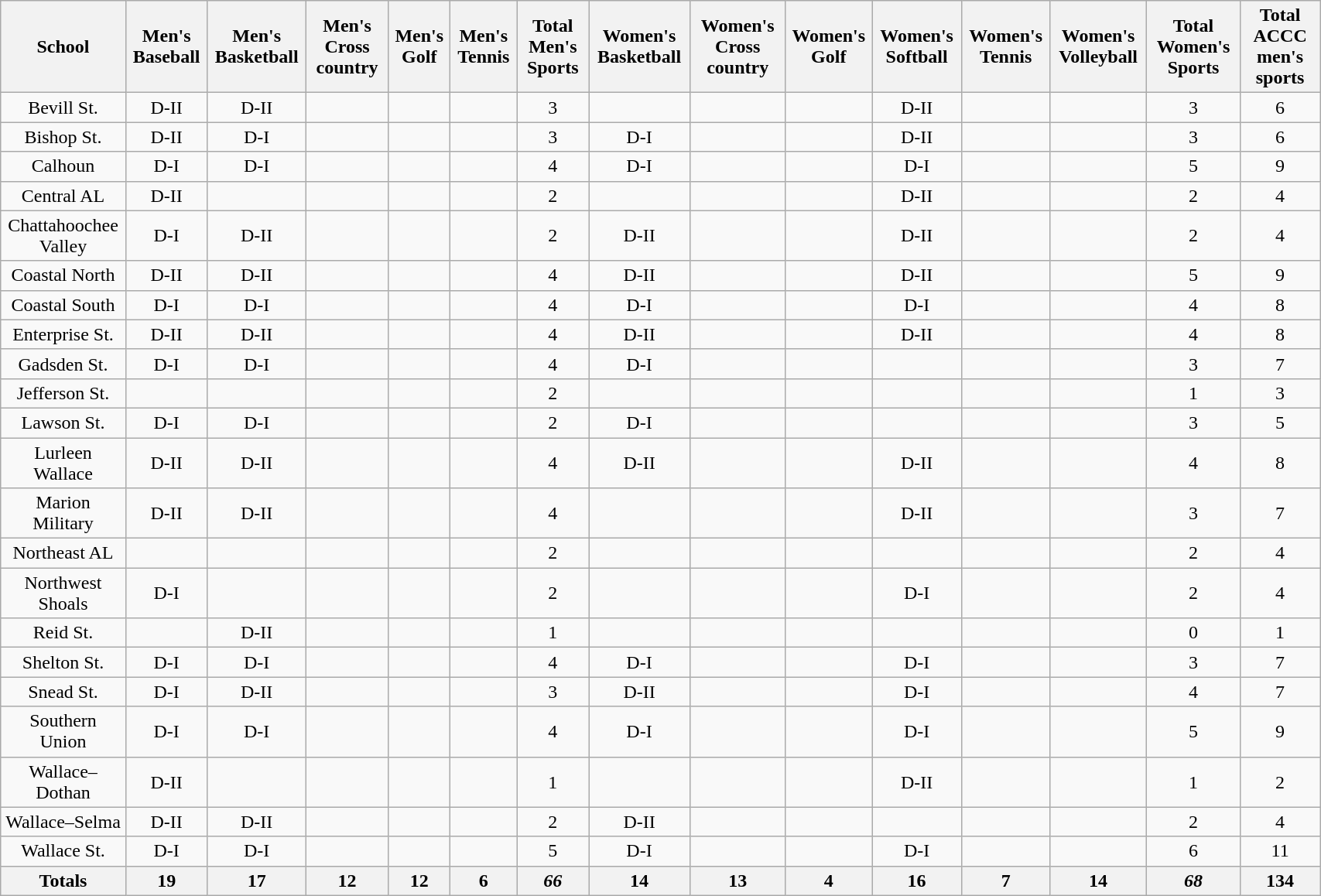<table class="wikitable" style="text-align:center; width:90%;">
<tr>
<th scope="col">School</th>
<th scope="col">Men's Baseball</th>
<th scope="col">Men's Basketball</th>
<th scope="col">Men's Cross country</th>
<th scope="col">Men's Golf</th>
<th scope="col">Men's Tennis</th>
<th scope="col">Total Men's Sports</th>
<th scope="col">Women's Basketball</th>
<th scope="col">Women's Cross country</th>
<th scope="col">Women's Golf</th>
<th scope="col">Women's Softball</th>
<th scope="col">Women's Tennis</th>
<th scope="col">Women's Volleyball</th>
<th scope="col">Total Women's Sports</th>
<th scope="col">Total ACCC men's sports</th>
</tr>
<tr>
<td ! scope="row">Bevill St.</td>
<td> D-II</td>
<td> D-II</td>
<td></td>
<td></td>
<td></td>
<td>3</td>
<td></td>
<td></td>
<td></td>
<td> D-II</td>
<td></td>
<td></td>
<td>3</td>
<td>6</td>
</tr>
<tr>
<td ! scope="row">Bishop St.</td>
<td> D-II</td>
<td> D-I</td>
<td></td>
<td></td>
<td></td>
<td>3</td>
<td> D-I</td>
<td></td>
<td></td>
<td> D-II</td>
<td></td>
<td></td>
<td>3</td>
<td>6</td>
</tr>
<tr>
<td ! scope="row">Calhoun</td>
<td> D-I</td>
<td> D-I</td>
<td></td>
<td></td>
<td></td>
<td>4</td>
<td> D-I</td>
<td></td>
<td></td>
<td> D-I</td>
<td></td>
<td></td>
<td>5</td>
<td>9</td>
</tr>
<tr>
<td ! scope="row">Central AL</td>
<td> D-II</td>
<td></td>
<td></td>
<td></td>
<td></td>
<td>2</td>
<td></td>
<td></td>
<td></td>
<td> D-II</td>
<td></td>
<td></td>
<td>2</td>
<td>4</td>
</tr>
<tr>
<td ! scope="row">Chattahoochee Valley</td>
<td> D-I</td>
<td> D-II</td>
<td></td>
<td></td>
<td></td>
<td>2</td>
<td> D-II</td>
<td></td>
<td></td>
<td> D-II</td>
<td></td>
<td></td>
<td>2</td>
<td>4</td>
</tr>
<tr>
<td ! scope="row">Coastal North</td>
<td> D-II</td>
<td> D-II</td>
<td></td>
<td></td>
<td></td>
<td>4</td>
<td> D-II</td>
<td></td>
<td></td>
<td> D-II</td>
<td></td>
<td></td>
<td>5</td>
<td>9</td>
</tr>
<tr>
<td ! scope="row">Coastal South</td>
<td> D-I</td>
<td> D-I</td>
<td></td>
<td></td>
<td></td>
<td>4</td>
<td> D-I</td>
<td></td>
<td></td>
<td> D-I</td>
<td></td>
<td></td>
<td>4</td>
<td>8</td>
</tr>
<tr>
<td ! scope="row">Enterprise St.</td>
<td> D-II</td>
<td> D-II</td>
<td></td>
<td></td>
<td></td>
<td>4</td>
<td> D-II</td>
<td></td>
<td></td>
<td> D-II</td>
<td></td>
<td></td>
<td>4</td>
<td>8</td>
</tr>
<tr>
<td ! scope="row">Gadsden St.</td>
<td> D-I</td>
<td> D-I</td>
<td></td>
<td></td>
<td></td>
<td>4</td>
<td> D-I</td>
<td></td>
<td></td>
<td></td>
<td></td>
<td></td>
<td>3</td>
<td>7</td>
</tr>
<tr>
<td ! scope="row">Jefferson St.</td>
<td></td>
<td></td>
<td></td>
<td></td>
<td></td>
<td>2</td>
<td></td>
<td></td>
<td></td>
<td></td>
<td></td>
<td></td>
<td>1</td>
<td>3</td>
</tr>
<tr>
<td ! scope="row">Lawson St.</td>
<td> D-I</td>
<td> D-I</td>
<td></td>
<td></td>
<td></td>
<td>2</td>
<td> D-I</td>
<td></td>
<td></td>
<td></td>
<td></td>
<td></td>
<td>3</td>
<td>5</td>
</tr>
<tr>
<td ! scope="row">Lurleen Wallace</td>
<td> D-II</td>
<td> D-II</td>
<td></td>
<td></td>
<td></td>
<td>4</td>
<td> D-II</td>
<td></td>
<td></td>
<td> D-II</td>
<td></td>
<td></td>
<td>4</td>
<td>8</td>
</tr>
<tr>
<td ! scope="row">Marion Military</td>
<td> D-II</td>
<td> D-II</td>
<td></td>
<td></td>
<td></td>
<td>4</td>
<td></td>
<td></td>
<td></td>
<td> D-II</td>
<td></td>
<td></td>
<td>3</td>
<td>7</td>
</tr>
<tr>
<td ! scope="row">Northeast AL</td>
<td></td>
<td></td>
<td></td>
<td></td>
<td></td>
<td>2</td>
<td></td>
<td></td>
<td></td>
<td></td>
<td></td>
<td></td>
<td>2</td>
<td>4</td>
</tr>
<tr>
<td ! scope="row">Northwest Shoals</td>
<td> D-I</td>
<td></td>
<td></td>
<td></td>
<td></td>
<td>2</td>
<td></td>
<td></td>
<td></td>
<td> D-I</td>
<td></td>
<td></td>
<td>2</td>
<td>4</td>
</tr>
<tr>
<td ! scope="row">Reid St.</td>
<td></td>
<td> D-II</td>
<td></td>
<td></td>
<td></td>
<td>1</td>
<td></td>
<td></td>
<td></td>
<td></td>
<td></td>
<td></td>
<td>0</td>
<td>1</td>
</tr>
<tr>
<td ! scope="row">Shelton St.</td>
<td> D-I</td>
<td> D-I</td>
<td></td>
<td></td>
<td></td>
<td>4</td>
<td> D-I</td>
<td></td>
<td></td>
<td> D-I</td>
<td></td>
<td></td>
<td>3</td>
<td>7</td>
</tr>
<tr>
<td ! scope="row">Snead St.</td>
<td> D-I</td>
<td> D-II</td>
<td></td>
<td></td>
<td></td>
<td>3</td>
<td> D-II</td>
<td></td>
<td></td>
<td> D-I</td>
<td></td>
<td></td>
<td>4</td>
<td>7</td>
</tr>
<tr>
<td ! scope="row">Southern Union</td>
<td> D-I</td>
<td> D-I</td>
<td></td>
<td></td>
<td></td>
<td>4</td>
<td> D-I</td>
<td></td>
<td></td>
<td> D-I</td>
<td></td>
<td></td>
<td>5</td>
<td>9</td>
</tr>
<tr>
<td ! scope="row">Wallace–Dothan</td>
<td> D-II</td>
<td></td>
<td></td>
<td></td>
<td></td>
<td>1</td>
<td></td>
<td></td>
<td></td>
<td> D-II</td>
<td></td>
<td></td>
<td>1</td>
<td>2</td>
</tr>
<tr>
<td ! scope="row">Wallace–Selma</td>
<td> D-II</td>
<td> D-II</td>
<td></td>
<td></td>
<td></td>
<td>2</td>
<td> D-II</td>
<td></td>
<td></td>
<td></td>
<td></td>
<td></td>
<td>2</td>
<td>4</td>
</tr>
<tr>
<td ! scope="row">Wallace St.</td>
<td> D-I</td>
<td> D-I</td>
<td></td>
<td></td>
<td></td>
<td>5</td>
<td> D-I</td>
<td></td>
<td></td>
<td> D-I</td>
<td></td>
<td></td>
<td>6</td>
<td>11</td>
</tr>
<tr>
<th>Totals</th>
<th>19</th>
<th>17</th>
<th>12</th>
<th>12</th>
<th>6</th>
<th><em>66</em></th>
<th>14</th>
<th>13</th>
<th>4</th>
<th>16</th>
<th>7</th>
<th>14</th>
<th><em>68</em></th>
<th><strong>134</strong></th>
</tr>
</table>
